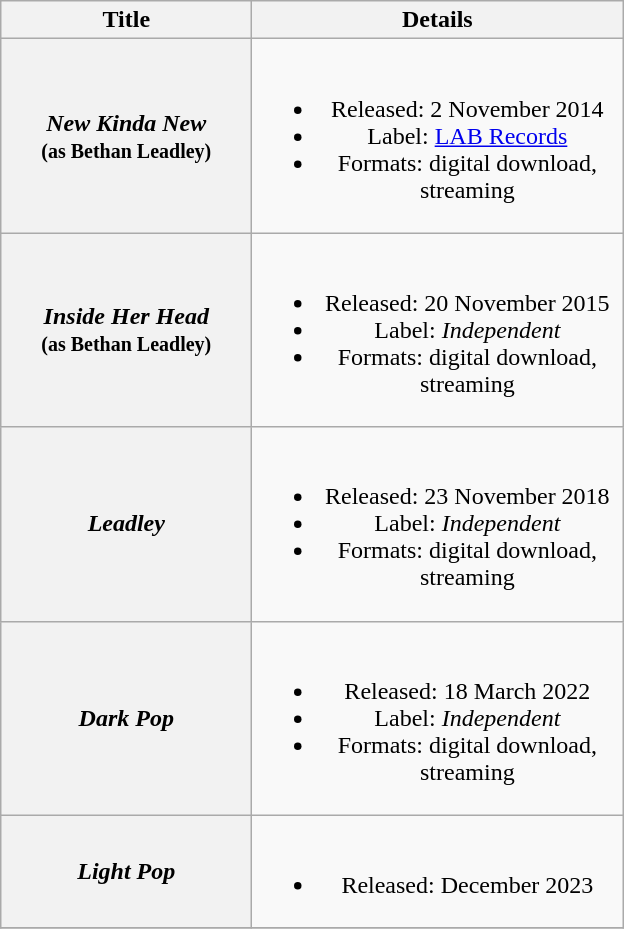<table class="wikitable plainrowheaders" style="text-align:center;">
<tr>
<th scope="col" style="width:10em;">Title</th>
<th scope="col" style="width:15em;">Details</th>
</tr>
<tr>
<th scope="row"><em>New Kinda New</em><br><small>(as Bethan Leadley)</small></th>
<td><br><ul><li>Released: 2 November 2014</li><li>Label: <a href='#'>LAB Records</a></li><li>Formats: digital download, streaming</li></ul></td>
</tr>
<tr>
<th scope="row"><em>Inside Her Head</em><br><small>(as Bethan Leadley)</small></th>
<td><br><ul><li>Released: 20 November 2015</li><li>Label: <em>Independent</em></li><li>Formats: digital download, streaming</li></ul></td>
</tr>
<tr>
<th scope="row"><em>Leadley</em></th>
<td><br><ul><li>Released: 23 November 2018</li><li>Label: <em>Independent</em></li><li>Formats: digital download, streaming</li></ul></td>
</tr>
<tr>
<th scope="row"><em>Dark Pop</em></th>
<td><br><ul><li>Released: 18 March 2022</li><li>Label: <em>Independent</em></li><li>Formats: digital download, streaming</li></ul></td>
</tr>
<tr>
<th scope="row"><em>Light Pop</em></th>
<td><br><ul><li>Released: December 2023</li></ul></td>
</tr>
<tr>
</tr>
</table>
